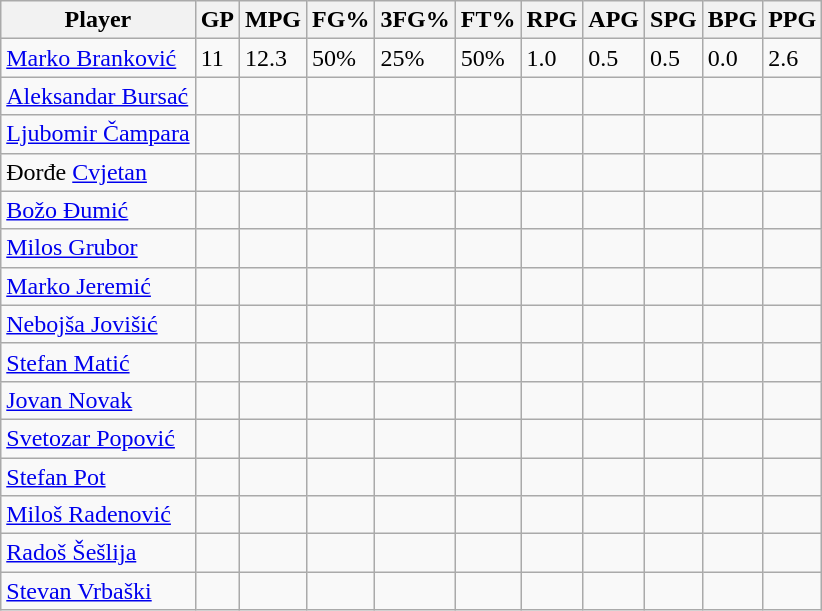<table class="wikitable">
<tr>
<th>Player</th>
<th>GP</th>
<th>MPG</th>
<th>FG%</th>
<th>3FG%</th>
<th>FT%</th>
<th>RPG</th>
<th>APG</th>
<th>SPG</th>
<th>BPG</th>
<th>PPG</th>
</tr>
<tr>
<td><a href='#'>Marko Branković</a></td>
<td>11</td>
<td>12.3</td>
<td>50%</td>
<td>25%</td>
<td>50%</td>
<td>1.0</td>
<td>0.5</td>
<td>0.5</td>
<td>0.0</td>
<td>2.6</td>
</tr>
<tr>
<td><a href='#'>Aleksandar Bursać</a></td>
<td></td>
<td></td>
<td></td>
<td></td>
<td></td>
<td></td>
<td></td>
<td></td>
<td></td>
<td></td>
</tr>
<tr>
<td><a href='#'>Ljubomir Čampara</a></td>
<td></td>
<td></td>
<td></td>
<td></td>
<td></td>
<td></td>
<td></td>
<td></td>
<td></td>
<td></td>
</tr>
<tr>
<td>Đorđe <a href='#'>Cvjetan</a></td>
<td></td>
<td></td>
<td></td>
<td></td>
<td></td>
<td></td>
<td></td>
<td></td>
<td></td>
<td></td>
</tr>
<tr>
<td><a href='#'>Božo Đumić</a></td>
<td></td>
<td></td>
<td></td>
<td></td>
<td></td>
<td></td>
<td></td>
<td></td>
<td></td>
<td></td>
</tr>
<tr>
<td><a href='#'>Milos Grubor</a></td>
<td></td>
<td></td>
<td></td>
<td></td>
<td></td>
<td></td>
<td></td>
<td></td>
<td></td>
<td></td>
</tr>
<tr>
<td><a href='#'>Marko Jeremić</a></td>
<td></td>
<td></td>
<td></td>
<td></td>
<td></td>
<td></td>
<td></td>
<td></td>
<td></td>
<td></td>
</tr>
<tr>
<td><a href='#'>Nebojša Jovišić</a></td>
<td></td>
<td></td>
<td></td>
<td></td>
<td></td>
<td></td>
<td></td>
<td></td>
<td></td>
<td></td>
</tr>
<tr>
<td><a href='#'>Stefan Matić</a></td>
<td></td>
<td></td>
<td></td>
<td></td>
<td></td>
<td></td>
<td></td>
<td></td>
<td></td>
<td></td>
</tr>
<tr>
<td><a href='#'>Jovan Novak</a></td>
<td></td>
<td></td>
<td></td>
<td></td>
<td></td>
<td></td>
<td></td>
<td></td>
<td></td>
<td></td>
</tr>
<tr>
<td><a href='#'>Svetozar Popović</a></td>
<td></td>
<td></td>
<td></td>
<td></td>
<td></td>
<td></td>
<td></td>
<td></td>
<td></td>
<td></td>
</tr>
<tr>
<td><a href='#'>Stefan Pot</a></td>
<td></td>
<td></td>
<td></td>
<td></td>
<td></td>
<td></td>
<td></td>
<td></td>
<td></td>
<td></td>
</tr>
<tr>
<td><a href='#'>Miloš Radenović</a></td>
<td></td>
<td></td>
<td></td>
<td></td>
<td></td>
<td></td>
<td></td>
<td></td>
<td></td>
<td></td>
</tr>
<tr>
<td><a href='#'>Radoš Šešlija</a></td>
<td></td>
<td></td>
<td></td>
<td></td>
<td></td>
<td></td>
<td></td>
<td></td>
<td></td>
<td></td>
</tr>
<tr>
<td><a href='#'>Stevan Vrbaški</a></td>
<td></td>
<td></td>
<td></td>
<td></td>
<td></td>
<td></td>
<td></td>
<td></td>
<td></td>
<td></td>
</tr>
</table>
